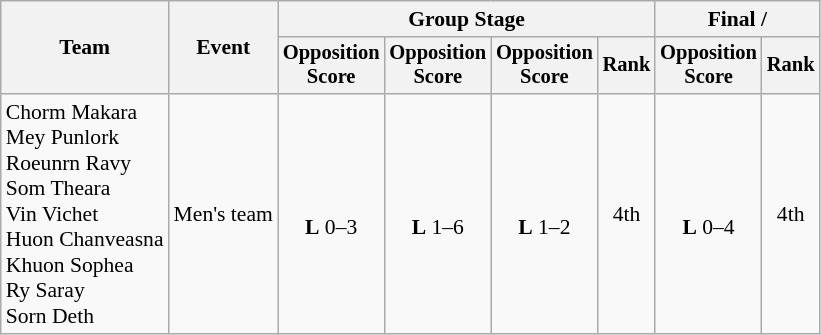<table class="wikitable" style="font-size:90%">
<tr>
<th rowspan=2>Team</th>
<th rowspan=2>Event</th>
<th colspan=4>Group Stage</th>
<th colspan=2>Final / </th>
</tr>
<tr style="font-size:95%">
<th>Opposition<br>Score</th>
<th>Opposition<br>Score</th>
<th>Opposition<br>Score</th>
<th>Rank</th>
<th>Opposition<br>Score</th>
<th>Rank</th>
</tr>
<tr style="text-align:center">
<td style="text-align:left">Chorm Makara<br>Mey Punlork<br>Roeunrn Ravy<br>Som Theara<br>Vin Vichet<br>Huon Chanveasna<br>Khuon Sophea<br>Ry Saray<br>Sorn Deth</td>
<td style="text-align:left">Men's team</td>
<td><br><strong>L</strong> 0–3</td>
<td><br><strong>L</strong> 1–6</td>
<td><br><strong>L</strong> 1–2</td>
<td>4th</td>
<td><br><strong>L</strong> 0–4</td>
<td>4th</td>
</tr>
</table>
